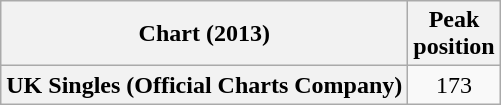<table class="wikitable plainrowheaders" style="text-align:center">
<tr>
<th scope="col">Chart (2013)</th>
<th scope="col">Peak<br>position</th>
</tr>
<tr>
<th scope="row">UK Singles (Official Charts Company)</th>
<td>173</td>
</tr>
</table>
